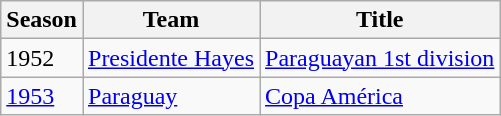<table class="wikitable">
<tr>
<th>Season</th>
<th>Team</th>
<th>Title</th>
</tr>
<tr>
<td>1952</td>
<td> <a href='#'>Presidente Hayes</a></td>
<td><a href='#'>Paraguayan 1st division</a></td>
</tr>
<tr>
<td><a href='#'>1953</a></td>
<td> <a href='#'>Paraguay</a></td>
<td><a href='#'>Copa América</a></td>
</tr>
</table>
